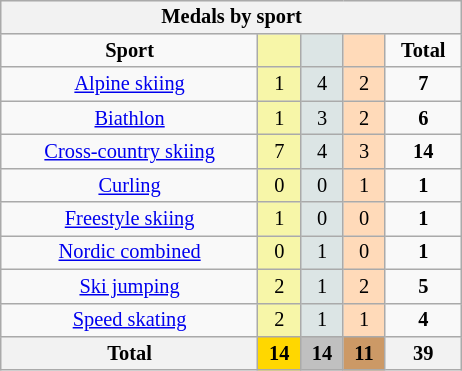<table class="wikitable" style="font-size:85%; float:right; clear:right; min-width:308px">
<tr style="background:#efefef;">
<th colspan=5>Medals by sport</th>
</tr>
<tr align=center>
<td><strong>Sport</strong></td>
<td bgcolor=#f7f6a8></td>
<td bgcolor=#dce5e5></td>
<td bgcolor=#ffdab9></td>
<td><strong>Total</strong></td>
</tr>
<tr align=center>
<td><a href='#'>Alpine skiing</a></td>
<td style="background:#F7F6A8;">1</td>
<td style="background:#DCE5E5;">4</td>
<td style="background:#FFDAB9;">2</td>
<td><strong>7</strong></td>
</tr>
<tr align=center>
<td><a href='#'>Biathlon</a></td>
<td style="background:#F7F6A8;">1</td>
<td style="background:#DCE5E5;">3</td>
<td style="background:#FFDAB9;">2</td>
<td><strong>6</strong></td>
</tr>
<tr align=center>
<td><a href='#'>Cross-country skiing</a></td>
<td style="background:#F7F6A8;">7</td>
<td style="background:#DCE5E5;">4</td>
<td style="background:#FFDAB9;">3</td>
<td><strong>14</strong></td>
</tr>
<tr align=center>
<td><a href='#'>Curling</a></td>
<td style="background:#F7F6A8;">0</td>
<td style="background:#DCE5E5;">0</td>
<td style="background:#FFDAB9;">1</td>
<td><strong>1</strong></td>
</tr>
<tr align=center>
<td><a href='#'>Freestyle skiing</a></td>
<td style="background:#F7F6A8;">1</td>
<td style="background:#DCE5E5;">0</td>
<td style="background:#FFDAB9;">0</td>
<td><strong>1</strong></td>
</tr>
<tr align=center>
<td><a href='#'>Nordic combined</a></td>
<td style="background:#F7F6A8;">0</td>
<td style="background:#DCE5E5;">1</td>
<td style="background:#FFDAB9;">0</td>
<td><strong>1</strong></td>
</tr>
<tr align=center>
<td><a href='#'>Ski jumping</a></td>
<td style="background:#F7F6A8;">2</td>
<td style="background:#DCE5E5;">1</td>
<td style="background:#FFDAB9;">2</td>
<td><strong>5</strong></td>
</tr>
<tr align=center>
<td><a href='#'>Speed skating</a></td>
<td style="background:#F7F6A8;">2</td>
<td style="background:#DCE5E5;">1</td>
<td style="background:#FFDAB9;">1</td>
<td><strong>4</strong></td>
</tr>
<tr align=center>
<th>Total</th>
<th style="background:gold;">14</th>
<th style="background:silver;">14</th>
<th style="background:#c96;">11</th>
<th>39</th>
</tr>
</table>
